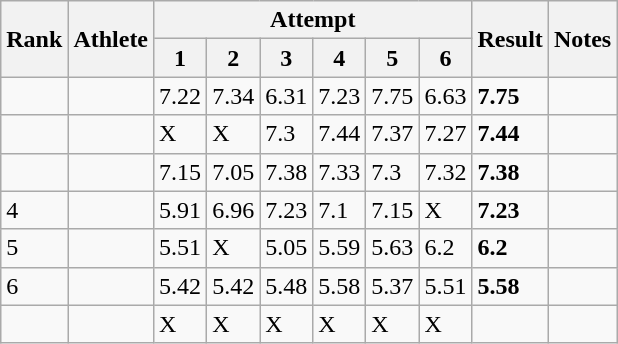<table class='wikitable'>
<tr>
<th rowspan=2>Rank</th>
<th rowspan=2>Athlete</th>
<th colspan=6>Attempt</th>
<th rowspan=2>Result</th>
<th rowspan=2>Notes</th>
</tr>
<tr>
<th>1</th>
<th>2</th>
<th>3</th>
<th>4</th>
<th>5</th>
<th>6</th>
</tr>
<tr>
<td></td>
<td align=left></td>
<td>7.22</td>
<td>7.34</td>
<td>6.31</td>
<td>7.23</td>
<td>7.75</td>
<td>6.63</td>
<td><strong> 7.75 </strong></td>
<td></td>
</tr>
<tr>
<td></td>
<td align=left></td>
<td>X</td>
<td>X</td>
<td>7.3</td>
<td>7.44</td>
<td>7.37</td>
<td>7.27</td>
<td><strong> 7.44 </strong></td>
<td></td>
</tr>
<tr>
<td></td>
<td align=left></td>
<td>7.15</td>
<td>7.05</td>
<td>7.38</td>
<td>7.33</td>
<td>7.3</td>
<td>7.32</td>
<td><strong> 7.38 </strong></td>
<td></td>
</tr>
<tr>
<td>4</td>
<td align=left></td>
<td>5.91</td>
<td>6.96</td>
<td>7.23</td>
<td>7.1</td>
<td>7.15</td>
<td>X</td>
<td><strong> 7.23 </strong></td>
<td></td>
</tr>
<tr>
<td>5</td>
<td align=left></td>
<td>5.51</td>
<td>X</td>
<td>5.05</td>
<td>5.59</td>
<td>5.63</td>
<td>6.2</td>
<td><strong> 6.2 </strong></td>
<td></td>
</tr>
<tr>
<td>6</td>
<td align=left></td>
<td>5.42</td>
<td>5.42</td>
<td>5.48</td>
<td>5.58</td>
<td>5.37</td>
<td>5.51</td>
<td><strong> 5.58 </strong></td>
<td></td>
</tr>
<tr>
<td></td>
<td align=left></td>
<td>X</td>
<td>X</td>
<td>X</td>
<td>X</td>
<td>X</td>
<td>X</td>
<td><strong></strong></td>
<td></td>
</tr>
</table>
